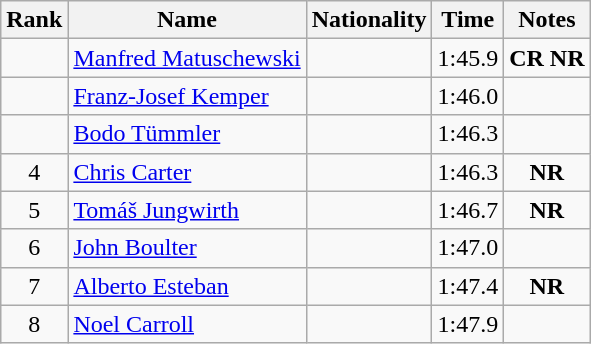<table class="wikitable sortable" style="text-align:center">
<tr>
<th>Rank</th>
<th>Name</th>
<th>Nationality</th>
<th>Time</th>
<th>Notes</th>
</tr>
<tr>
<td></td>
<td align=left><a href='#'>Manfred Matuschewski</a></td>
<td align=left></td>
<td>1:45.9</td>
<td><strong>CR NR</strong></td>
</tr>
<tr>
<td></td>
<td align=left><a href='#'>Franz-Josef Kemper</a></td>
<td align=left></td>
<td>1:46.0</td>
<td></td>
</tr>
<tr>
<td></td>
<td align=left><a href='#'>Bodo Tümmler</a></td>
<td align=left></td>
<td>1:46.3</td>
<td></td>
</tr>
<tr>
<td>4</td>
<td align=left><a href='#'>Chris Carter</a></td>
<td align=left></td>
<td>1:46.3</td>
<td><strong>NR</strong></td>
</tr>
<tr>
<td>5</td>
<td align=left><a href='#'>Tomáš Jungwirth</a></td>
<td align=left></td>
<td>1:46.7</td>
<td><strong>NR</strong></td>
</tr>
<tr>
<td>6</td>
<td align=left><a href='#'>John Boulter</a></td>
<td align=left></td>
<td>1:47.0</td>
<td></td>
</tr>
<tr>
<td>7</td>
<td align=left><a href='#'>Alberto Esteban</a></td>
<td align=left></td>
<td>1:47.4</td>
<td><strong>NR</strong></td>
</tr>
<tr>
<td>8</td>
<td align=left><a href='#'>Noel Carroll</a></td>
<td align=left></td>
<td>1:47.9</td>
<td></td>
</tr>
</table>
